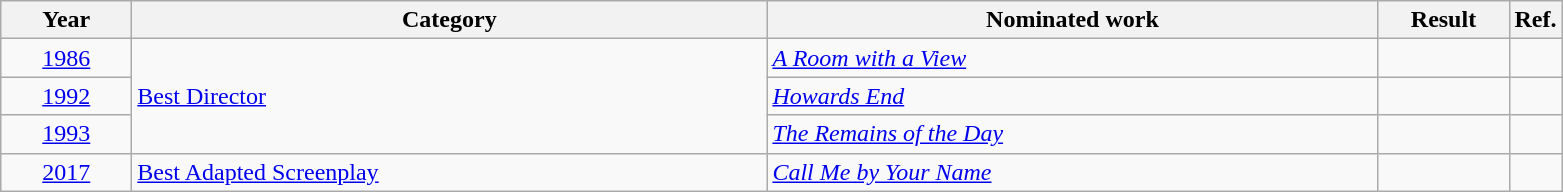<table class=wikitable>
<tr>
<th scope="col" style="width:5em;">Year</th>
<th scope="col" style="width:26em;">Category</th>
<th scope="col" style="width:25em;">Nominated work</th>
<th scope="col" style="width:5em;">Result</th>
<th>Ref.</th>
</tr>
<tr>
<td style="text-align:center;"><a href='#'>1986</a></td>
<td rowspan="3"><a href='#'>Best Director</a></td>
<td><a href='#'><em>A Room with a View</em></a></td>
<td></td>
<td></td>
</tr>
<tr>
<td style="text-align:center;"><a href='#'>1992</a></td>
<td><a href='#'><em>Howards End</em></a></td>
<td></td>
<td></td>
</tr>
<tr>
<td style="text-align:center;"><a href='#'>1993</a></td>
<td><a href='#'><em>The Remains of the Day</em></a></td>
<td></td>
<td></td>
</tr>
<tr>
<td style="text-align:center;"><a href='#'>2017</a></td>
<td><a href='#'>Best Adapted Screenplay</a></td>
<td><a href='#'><em>Call Me by Your Name</em></a></td>
<td></td>
<td></td>
</tr>
</table>
